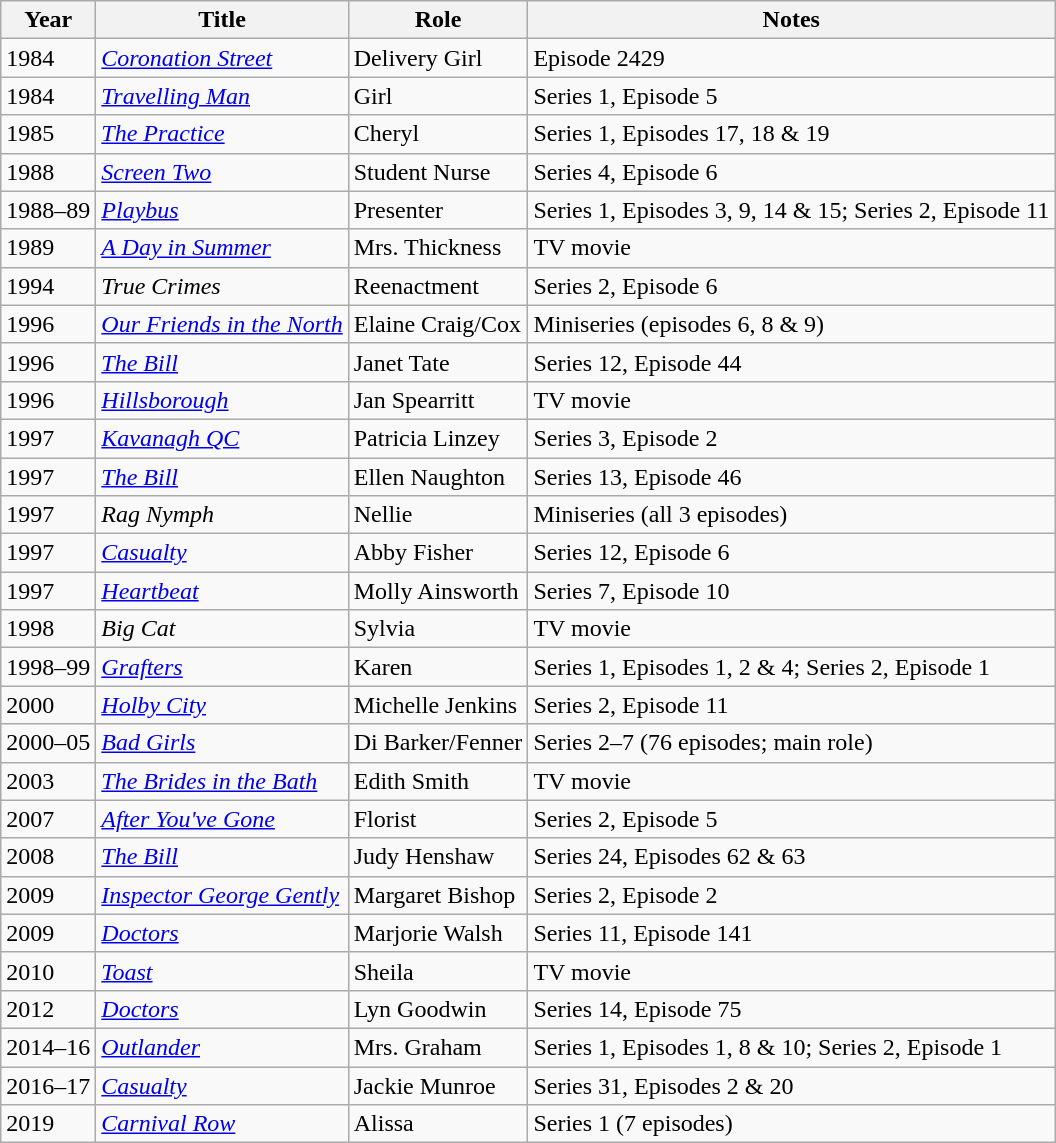<table class="wikitable">
<tr>
<th>Year</th>
<th>Title</th>
<th>Role</th>
<th>Notes</th>
</tr>
<tr>
<td>1984</td>
<td><em><a href='#'>Coronation Street</a></em></td>
<td>Delivery Girl</td>
<td>Episode 2429</td>
</tr>
<tr>
<td>1984</td>
<td><em><a href='#'>Travelling Man</a></em></td>
<td>Girl</td>
<td>Series 1, Episode 5</td>
</tr>
<tr>
<td>1985</td>
<td><em><a href='#'>The Practice</a></em></td>
<td>Cheryl</td>
<td>Series 1, Episodes 17, 18 & 19</td>
</tr>
<tr>
<td>1988</td>
<td><em><a href='#'>Screen Two</a></em></td>
<td>Student Nurse</td>
<td>Series 4, Episode 6</td>
</tr>
<tr>
<td>1988–89</td>
<td><em><a href='#'>Playbus</a></em></td>
<td>Presenter</td>
<td>Series 1, Episodes 3, 9, 14 & 15; Series 2, Episode 11</td>
</tr>
<tr>
<td>1989</td>
<td><em><a href='#'>A Day in Summer</a></em></td>
<td>Mrs. Thickness</td>
<td>TV movie</td>
</tr>
<tr>
<td>1994</td>
<td><em>True Crimes</em></td>
<td>Reenactment</td>
<td>Series 2, Episode 6</td>
</tr>
<tr>
<td>1996</td>
<td><em><a href='#'>Our Friends in the North</a></em></td>
<td>Elaine Craig/Cox</td>
<td>Miniseries (episodes 6, 8 & 9)</td>
</tr>
<tr>
<td>1996</td>
<td><em><a href='#'>The Bill</a></em></td>
<td>Janet Tate</td>
<td>Series 12, Episode 44</td>
</tr>
<tr>
<td>1996</td>
<td><em><a href='#'>Hillsborough</a></em></td>
<td>Jan Spearritt</td>
<td>TV movie</td>
</tr>
<tr>
<td>1997</td>
<td><em><a href='#'>Kavanagh QC</a></em></td>
<td>Patricia Linzey</td>
<td>Series 3, Episode 2</td>
</tr>
<tr>
<td>1997</td>
<td><em><a href='#'>The Bill</a></em></td>
<td>Ellen Naughton</td>
<td>Series 13, Episode 46</td>
</tr>
<tr>
<td>1997</td>
<td><em>Rag Nymph</em></td>
<td>Nellie</td>
<td>Miniseries (all 3 episodes)</td>
</tr>
<tr>
<td>1997</td>
<td><em><a href='#'>Casualty</a></em></td>
<td>Abby Fisher</td>
<td>Series 12, Episode 6</td>
</tr>
<tr>
<td>1997</td>
<td><em><a href='#'>Heartbeat</a></em></td>
<td>Molly Ainsworth</td>
<td>Series 7, Episode 10</td>
</tr>
<tr>
<td>1998</td>
<td><em>Big Cat</em></td>
<td>Sylvia</td>
<td>TV movie</td>
</tr>
<tr>
<td>1998–99</td>
<td><em><a href='#'>Grafters</a></em></td>
<td>Karen</td>
<td>Series 1, Episodes 1, 2 & 4; Series 2, Episode 1</td>
</tr>
<tr>
<td>2000</td>
<td><em><a href='#'>Holby City</a></em></td>
<td>Michelle Jenkins</td>
<td>Series 2, Episode 11</td>
</tr>
<tr>
<td>2000–05</td>
<td><em><a href='#'>Bad Girls</a></em></td>
<td>Di Barker/Fenner</td>
<td>Series 2–7 (76 episodes; main role)</td>
</tr>
<tr>
<td>2003</td>
<td><em><a href='#'>The Brides in the Bath</a></em></td>
<td>Edith Smith</td>
<td>TV movie</td>
</tr>
<tr>
<td>2007</td>
<td><em><a href='#'> After You've Gone</a></em></td>
<td>Florist</td>
<td>Series 2, Episode 5</td>
</tr>
<tr>
<td>2008</td>
<td><em><a href='#'>The Bill</a></em></td>
<td>Judy Henshaw</td>
<td>Series 24, Episodes 62 & 63</td>
</tr>
<tr>
<td>2009</td>
<td><em><a href='#'>Inspector George Gently</a></em></td>
<td>Margaret Bishop</td>
<td>Series 2, Episode 2</td>
</tr>
<tr>
<td>2009</td>
<td><em><a href='#'>Doctors</a></em></td>
<td>Marjorie Walsh</td>
<td>Series 11, Episode 141</td>
</tr>
<tr>
<td>2010</td>
<td><em><a href='#'>Toast</a></em></td>
<td>Sheila</td>
<td>TV movie</td>
</tr>
<tr>
<td>2012</td>
<td><em><a href='#'>Doctors</a></em></td>
<td>Lyn Goodwin</td>
<td>Series 14, Episode 75</td>
</tr>
<tr>
<td>2014–16</td>
<td><em><a href='#'>Outlander</a></em></td>
<td>Mrs. Graham</td>
<td>Series 1, Episodes 1, 8 & 10; Series 2, Episode 1</td>
</tr>
<tr>
<td>2016–17</td>
<td><em><a href='#'>Casualty</a></em></td>
<td>Jackie Munroe</td>
<td>Series 31, Episodes 2 & 20</td>
</tr>
<tr>
<td>2019</td>
<td><em><a href='#'>Carnival Row</a></em></td>
<td>Alissa</td>
<td>Series 1 (7 episodes)</td>
</tr>
</table>
